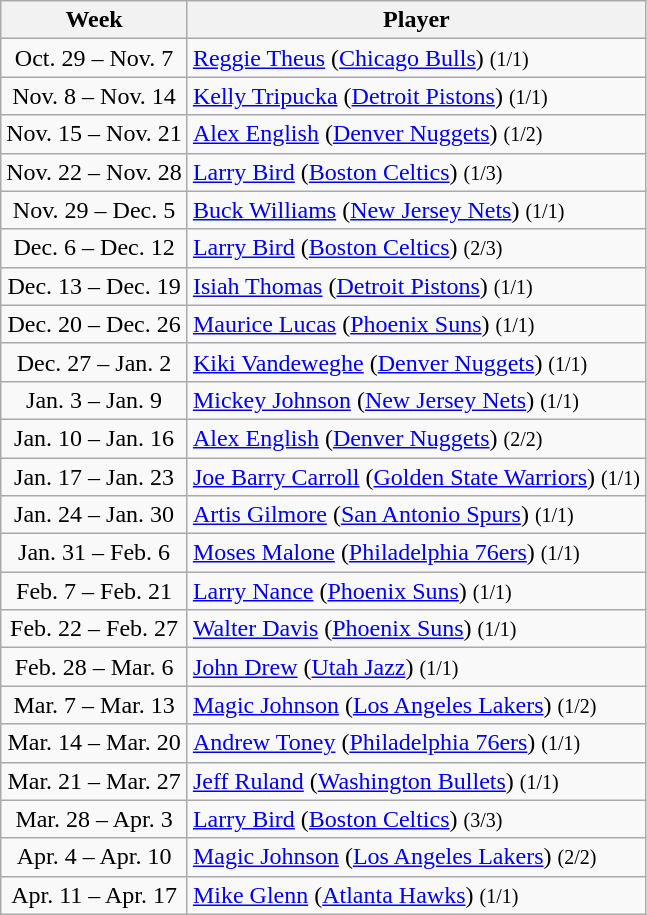<table class="wikitable" border="1">
<tr>
<th>Week</th>
<th>Player</th>
</tr>
<tr>
<td align=center>Oct. 29 – Nov. 7</td>
<td><a href='#'>Reggie Theus</a> (<a href='#'>Chicago Bulls</a>) <small>(1/1)</small></td>
</tr>
<tr>
<td align=center>Nov. 8 – Nov. 14</td>
<td><a href='#'>Kelly Tripucka</a> (<a href='#'>Detroit Pistons</a>) <small>(1/1)</small></td>
</tr>
<tr>
<td align=center>Nov. 15 – Nov. 21</td>
<td><a href='#'>Alex English</a> (<a href='#'>Denver Nuggets</a>) <small>(1/2)</small></td>
</tr>
<tr>
<td align=center>Nov. 22 – Nov. 28</td>
<td><a href='#'>Larry Bird</a> (<a href='#'>Boston Celtics</a>) <small>(1/3)</small></td>
</tr>
<tr>
<td align=center>Nov. 29 – Dec. 5</td>
<td><a href='#'>Buck Williams</a> (<a href='#'>New Jersey Nets</a>) <small>(1/1)</small></td>
</tr>
<tr>
<td align=center>Dec. 6 – Dec. 12</td>
<td><a href='#'>Larry Bird</a> (<a href='#'>Boston Celtics</a>) <small>(2/3)</small></td>
</tr>
<tr>
<td align=center>Dec. 13 – Dec. 19</td>
<td><a href='#'>Isiah Thomas</a> (<a href='#'>Detroit Pistons</a>) <small>(1/1)</small></td>
</tr>
<tr>
<td align=center>Dec. 20 – Dec. 26</td>
<td><a href='#'>Maurice Lucas</a> (<a href='#'>Phoenix Suns</a>) <small>(1/1)</small></td>
</tr>
<tr>
<td align=center>Dec. 27 – Jan. 2</td>
<td><a href='#'>Kiki Vandeweghe</a> (<a href='#'>Denver Nuggets</a>) <small>(1/1)</small></td>
</tr>
<tr>
<td align=center>Jan. 3 – Jan. 9</td>
<td><a href='#'>Mickey Johnson</a> (<a href='#'>New Jersey Nets</a>) <small>(1/1)</small></td>
</tr>
<tr>
<td align=center>Jan. 10 – Jan. 16</td>
<td><a href='#'>Alex English</a> (<a href='#'>Denver Nuggets</a>) <small>(2/2)</small></td>
</tr>
<tr>
<td align=center>Jan. 17 – Jan. 23</td>
<td><a href='#'>Joe Barry Carroll</a> (<a href='#'>Golden State Warriors</a>) <small>(1/1)</small></td>
</tr>
<tr>
<td align=center>Jan. 24 – Jan. 30</td>
<td><a href='#'>Artis Gilmore</a> (<a href='#'>San Antonio Spurs</a>) <small>(1/1)</small></td>
</tr>
<tr>
<td align=center>Jan. 31 – Feb. 6</td>
<td><a href='#'>Moses Malone</a> (<a href='#'>Philadelphia 76ers</a>) <small>(1/1)</small></td>
</tr>
<tr>
<td align=center>Feb. 7 – Feb. 21</td>
<td><a href='#'>Larry Nance</a> (<a href='#'>Phoenix Suns</a>) <small>(1/1)</small></td>
</tr>
<tr>
<td align=center>Feb. 22 – Feb. 27</td>
<td><a href='#'>Walter Davis</a> (<a href='#'>Phoenix Suns</a>) <small>(1/1)</small></td>
</tr>
<tr>
<td align=center>Feb. 28 – Mar. 6</td>
<td><a href='#'>John Drew</a> (<a href='#'>Utah Jazz</a>) <small>(1/1)</small></td>
</tr>
<tr>
<td align=center>Mar. 7 – Mar. 13</td>
<td><a href='#'>Magic Johnson</a> (<a href='#'>Los Angeles Lakers</a>) <small>(1/2)</small></td>
</tr>
<tr>
<td align=center>Mar. 14 – Mar. 20</td>
<td><a href='#'>Andrew Toney</a> (<a href='#'>Philadelphia 76ers</a>) <small>(1/1)</small></td>
</tr>
<tr>
<td align=center>Mar. 21 – Mar. 27</td>
<td><a href='#'>Jeff Ruland</a> (<a href='#'>Washington Bullets</a>) <small>(1/1)</small></td>
</tr>
<tr>
<td align=center>Mar. 28 – Apr. 3</td>
<td><a href='#'>Larry Bird</a> (<a href='#'>Boston Celtics</a>) <small>(3/3)</small></td>
</tr>
<tr>
<td align=center>Apr. 4 – Apr. 10</td>
<td><a href='#'>Magic Johnson</a> (<a href='#'>Los Angeles Lakers</a>) <small>(2/2)</small></td>
</tr>
<tr>
<td align=center>Apr. 11 – Apr. 17</td>
<td><a href='#'>Mike Glenn</a> (<a href='#'>Atlanta Hawks</a>) <small>(1/1)</small></td>
</tr>
</table>
